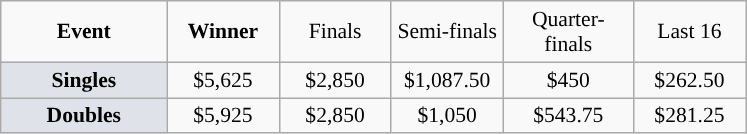<table class=wikitable style="font-size:90%;text-align:center">
<tr>
<td style="width:104px;"><strong>Event</strong></td>
<td style="width:68px;"><strong>Winner</strong></td>
<td style="width:68px;">Finals</td>
<td style="width:68px;">Semi-finals</td>
<td style="width:80px;">Quarter-finals</td>
<td style="width:68px;">Last 16</td>
</tr>
<tr>
<td style="background:#dfe2e9;"><strong>Singles</strong></td>
<td>$5,625</td>
<td>$2,850</td>
<td>$1,087.50</td>
<td>$450</td>
<td>$262.50</td>
</tr>
<tr>
<td style="background:#dfe2e9;"><strong>Doubles</strong></td>
<td>$5,925</td>
<td>$2,850</td>
<td>$1,050</td>
<td>$543.75</td>
<td>$281.25</td>
</tr>
</table>
